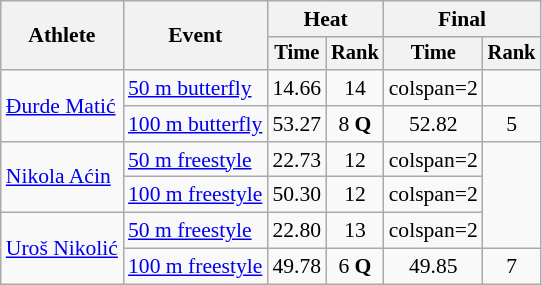<table class=wikitable style="font-size:90%">
<tr>
<th rowspan="2">Athlete</th>
<th rowspan="2">Event</th>
<th colspan="2">Heat</th>
<th colspan="2">Final</th>
</tr>
<tr style="font-size:95%">
<th>Time</th>
<th>Rank</th>
<th>Time</th>
<th>Rank</th>
</tr>
<tr align=center>
<td align=left rowspan=2><a href='#'>Đurde Matić</a></td>
<td align=left><a href='#'>50 m butterfly</a></td>
<td>14.66</td>
<td>14</td>
<td>colspan=2 </td>
</tr>
<tr align=center>
<td align=left><a href='#'>100 m butterfly</a></td>
<td>53.27</td>
<td>8 <strong>Q</strong></td>
<td>52.82</td>
<td>5</td>
</tr>
<tr align=center>
<td align=left rowspan=2><a href='#'>Nikola Aćin</a></td>
<td align=left><a href='#'>50 m freestyle</a></td>
<td>22.73</td>
<td>12</td>
<td>colspan=2 </td>
</tr>
<tr align=center>
<td align=left><a href='#'>100 m freestyle</a></td>
<td>50.30</td>
<td>12</td>
<td>colspan=2 </td>
</tr>
<tr align=center>
<td align=left rowspan=2><a href='#'>Uroš Nikolić</a></td>
<td align=left><a href='#'>50 m freestyle</a></td>
<td>22.80</td>
<td>13</td>
<td>colspan=2 </td>
</tr>
<tr align=center>
<td align=left><a href='#'>100 m freestyle</a></td>
<td>49.78</td>
<td>6 <strong>Q</strong></td>
<td>49.85</td>
<td>7</td>
</tr>
</table>
